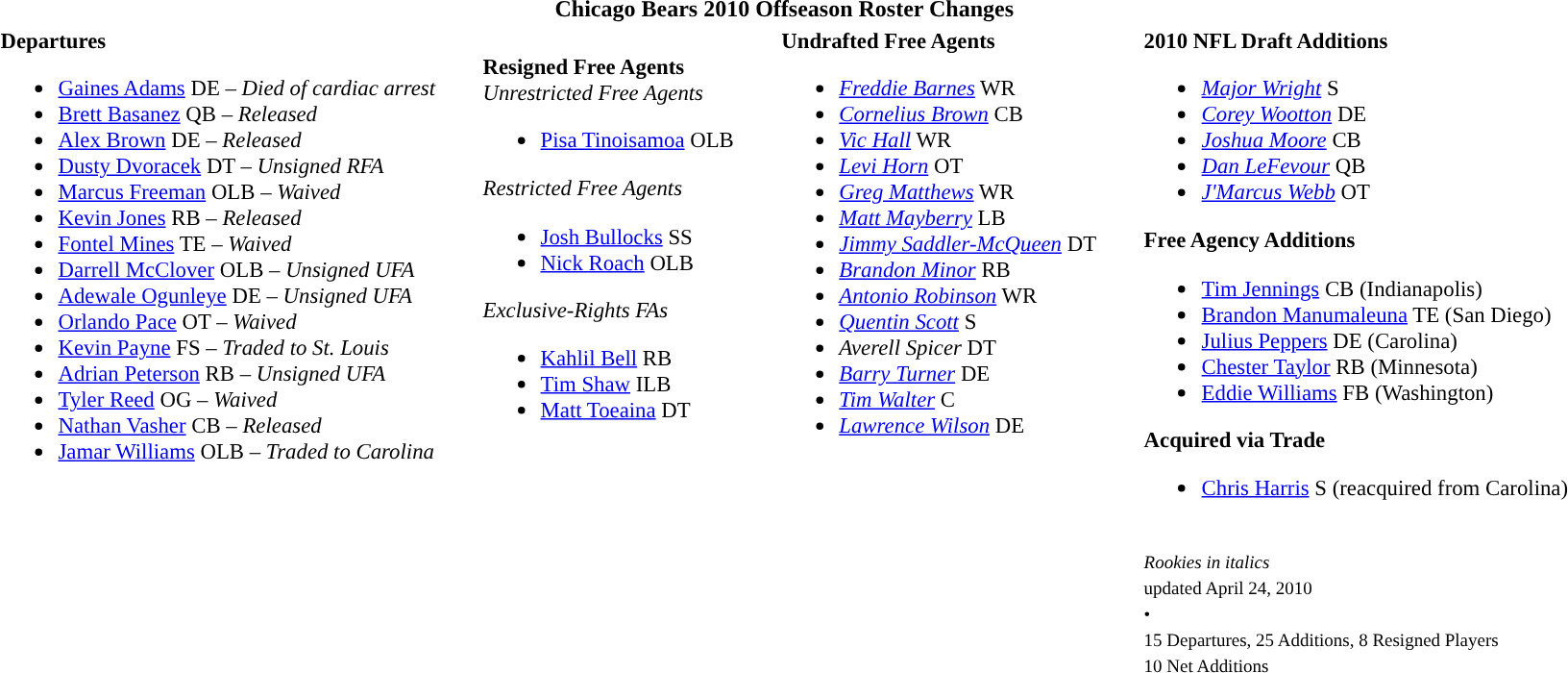<table class="toccolours" style="text-align: left;">
<tr>
<th colspan="7" style="text-align:center;">Chicago Bears 2010 Offseason Roster Changes</th>
</tr>
<tr>
<td style="font-size:95%; vertical-align:top;"><strong>Departures</strong><br><ul><li><a href='#'>Gaines Adams</a> DE – <em>Died of cardiac arrest</em></li><li><a href='#'>Brett Basanez</a> QB – <em>Released</em></li><li><a href='#'>Alex Brown</a> DE – <em>Released</em></li><li><a href='#'>Dusty Dvoracek</a> DT – <em>Unsigned RFA</em></li><li><a href='#'>Marcus Freeman</a> OLB – <em>Waived</em></li><li><a href='#'>Kevin Jones</a> RB – <em>Released</em></li><li><a href='#'>Fontel Mines</a> TE – <em>Waived</em></li><li><a href='#'>Darrell McClover</a> OLB – <em>Unsigned UFA</em></li><li><a href='#'>Adewale Ogunleye</a> DE – <em>Unsigned UFA</em></li><li><a href='#'>Orlando Pace</a> OT – <em>Waived</em></li><li><a href='#'>Kevin Payne</a> FS – <em>Traded to St. Louis</em></li><li><a href='#'>Adrian Peterson</a> RB – <em>Unsigned UFA</em></li><li><a href='#'>Tyler Reed</a> OG – <em>Waived</em></li><li><a href='#'>Nathan Vasher</a> CB – <em>Released</em></li><li><a href='#'>Jamar Williams</a> OLB – <em>Traded to Carolina</em></li></ul></td>
<td style="width: 25px;"></td>
<td style="font-size:95%; vertical-align:top;"><br><strong>Resigned Free Agents</strong><br>
<em>Unrestricted Free Agents</em><ul><li><a href='#'>Pisa Tinoisamoa</a> OLB</li></ul><em>Restricted Free Agents</em><ul><li><a href='#'>Josh Bullocks</a> SS</li><li><a href='#'>Nick Roach</a> OLB</li></ul><em>Exclusive-Rights FAs</em><ul><li><a href='#'>Kahlil Bell</a> RB</li><li><a href='#'>Tim Shaw</a> ILB</li><li><a href='#'>Matt Toeaina</a> DT</li></ul></td>
<td style="width: 25px;"></td>
<td style="font-size:95%; vertical-align:top;"><strong>Undrafted Free Agents</strong><br><ul><li><em><a href='#'>Freddie Barnes</a></em> WR</li><li><em><a href='#'>Cornelius Brown</a></em> CB</li><li><em><a href='#'>Vic Hall</a></em> WR</li><li><em><a href='#'>Levi Horn</a></em> OT</li><li><em><a href='#'>Greg Matthews</a></em> WR</li><li><em><a href='#'>Matt Mayberry</a></em> LB</li><li><em><a href='#'>Jimmy Saddler-McQueen</a></em> DT</li><li><em><a href='#'>Brandon Minor</a></em> RB</li><li><em><a href='#'>Antonio Robinson</a></em> WR</li><li><em><a href='#'>Quentin Scott</a></em> S</li><li><em>Averell Spicer</em> DT</li><li><em><a href='#'>Barry Turner</a></em> DE</li><li><em><a href='#'>Tim Walter</a></em> C</li><li><em><a href='#'>Lawrence Wilson</a></em> DE</li></ul></td>
<td style="width: 25px;"></td>
<td style="font-size:95%; vertical-align:top;"><strong>2010 NFL Draft Additions</strong><br><ul><li><em><a href='#'>Major Wright</a></em> S</li><li><em><a href='#'>Corey Wootton</a></em> DE</li><li><em><a href='#'>Joshua Moore</a></em> CB</li><li><em><a href='#'>Dan LeFevour</a></em> QB</li><li><em><a href='#'>J'Marcus Webb</a></em> OT</li></ul><strong>Free Agency Additions</strong><ul><li><a href='#'>Tim Jennings</a> CB (Indianapolis)</li><li><a href='#'>Brandon Manumaleuna</a> TE (San Diego)</li><li><a href='#'>Julius Peppers</a> DE (Carolina)</li><li><a href='#'>Chester Taylor</a> RB (Minnesota)</li><li><a href='#'>Eddie Williams</a> FB (Washington)</li></ul><strong>Acquired via Trade</strong><ul><li><a href='#'>Chris Harris</a> S (reacquired from Carolina)</li></ul><br>
<small><em>Rookies in italics</em><br>
<span></span> updated April 24, 2010<br>
<span></span> • <span></span></small><br>
<small>15 Departures, 25 Additions, 8 Resigned Players</small>
<br><small>10 Net Additions</small></td>
</tr>
</table>
